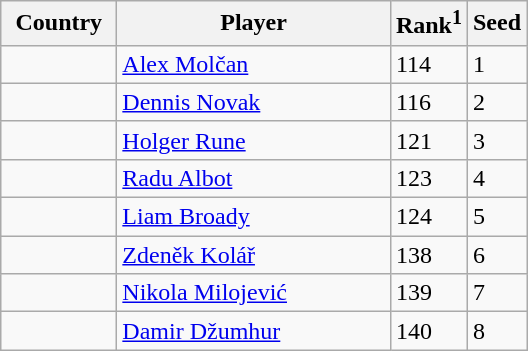<table class="sortable wikitable">
<tr>
<th width="70">Country</th>
<th width="175">Player</th>
<th>Rank<sup>1</sup></th>
<th>Seed</th>
</tr>
<tr>
<td></td>
<td><a href='#'>Alex Molčan</a></td>
<td>114</td>
<td>1</td>
</tr>
<tr>
<td></td>
<td><a href='#'>Dennis Novak</a></td>
<td>116</td>
<td>2</td>
</tr>
<tr>
<td></td>
<td><a href='#'>Holger Rune</a></td>
<td>121</td>
<td>3</td>
</tr>
<tr>
<td></td>
<td><a href='#'>Radu Albot</a></td>
<td>123</td>
<td>4</td>
</tr>
<tr>
<td></td>
<td><a href='#'>Liam Broady</a></td>
<td>124</td>
<td>5</td>
</tr>
<tr>
<td></td>
<td><a href='#'>Zdeněk Kolář</a></td>
<td>138</td>
<td>6</td>
</tr>
<tr>
<td></td>
<td><a href='#'>Nikola Milojević</a></td>
<td>139</td>
<td>7</td>
</tr>
<tr>
<td></td>
<td><a href='#'>Damir Džumhur</a></td>
<td>140</td>
<td>8</td>
</tr>
</table>
